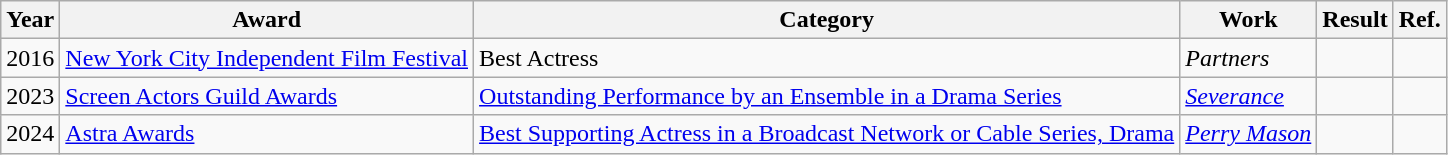<table class="wikitable">
<tr>
<th scope="col">Year</th>
<th scope="col">Award</th>
<th scope="col">Category</th>
<th scope="col">Work</th>
<th scope="col">Result</th>
<th scope="col">Ref.</th>
</tr>
<tr>
<td>2016</td>
<td><a href='#'>New York City Independent Film Festival</a></td>
<td>Best Actress</td>
<td><em>Partners</em></td>
<td></td>
<td align="center"></td>
</tr>
<tr>
<td>2023</td>
<td><a href='#'>Screen Actors Guild Awards</a></td>
<td><a href='#'>Outstanding Performance by an Ensemble in a Drama Series</a></td>
<td><em><a href='#'>Severance</a></em></td>
<td></td>
<td align="center"></td>
</tr>
<tr>
<td>2024</td>
<td><a href='#'>Astra Awards</a></td>
<td><a href='#'>Best Supporting Actress in a Broadcast Network or Cable Series, Drama</a></td>
<td><em><a href='#'>Perry Mason</a></em></td>
<td></td>
<td align="center"></td>
</tr>
</table>
